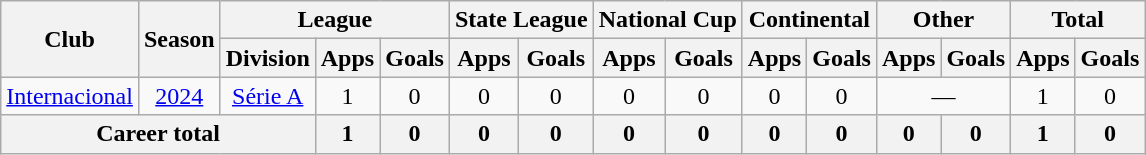<table class="wikitable" style="text-align:center">
<tr>
<th rowspan="2">Club</th>
<th rowspan="2">Season</th>
<th colspan="3">League</th>
<th colspan="2">State League</th>
<th colspan="2">National Cup</th>
<th colspan="2">Continental</th>
<th colspan="2">Other</th>
<th colspan="2">Total</th>
</tr>
<tr>
<th>Division</th>
<th>Apps</th>
<th>Goals</th>
<th>Apps</th>
<th>Goals</th>
<th>Apps</th>
<th>Goals</th>
<th>Apps</th>
<th>Goals</th>
<th>Apps</th>
<th>Goals</th>
<th>Apps</th>
<th>Goals</th>
</tr>
<tr>
<td><a href='#'>Internacional</a></td>
<td><a href='#'>2024</a></td>
<td><a href='#'>Série A</a></td>
<td>1</td>
<td>0</td>
<td>0</td>
<td>0</td>
<td>0</td>
<td>0</td>
<td>0</td>
<td>0</td>
<td colspan="2">—</td>
<td>1</td>
<td>0</td>
</tr>
<tr>
<th colspan="3">Career total</th>
<th>1</th>
<th>0</th>
<th>0</th>
<th>0</th>
<th>0</th>
<th>0</th>
<th>0</th>
<th>0</th>
<th>0</th>
<th>0</th>
<th>1</th>
<th>0</th>
</tr>
</table>
